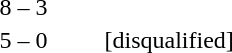<table style="text-align:center">
<tr>
<th width=200></th>
<th width=100></th>
<th width=200></th>
</tr>
<tr>
<td align=right><strong></strong></td>
<td>8 – 3</td>
<td align=left></td>
</tr>
<tr>
<td align=right><strong></strong></td>
<td>5 – 0</td>
<td align=left> [disqualified]</td>
</tr>
</table>
